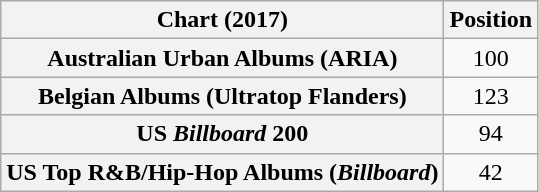<table class="wikitable sortable plainrowheaders" style="text-align:center">
<tr>
<th scope="col">Chart (2017)</th>
<th scope="col">Position</th>
</tr>
<tr>
<th scope="row">Australian Urban Albums (ARIA)</th>
<td>100</td>
</tr>
<tr>
<th scope="row">Belgian Albums (Ultratop Flanders)</th>
<td>123</td>
</tr>
<tr>
<th scope="row">US <em>Billboard</em> 200</th>
<td>94</td>
</tr>
<tr>
<th scope="row">US Top R&B/Hip-Hop Albums (<em>Billboard</em>)</th>
<td>42</td>
</tr>
</table>
